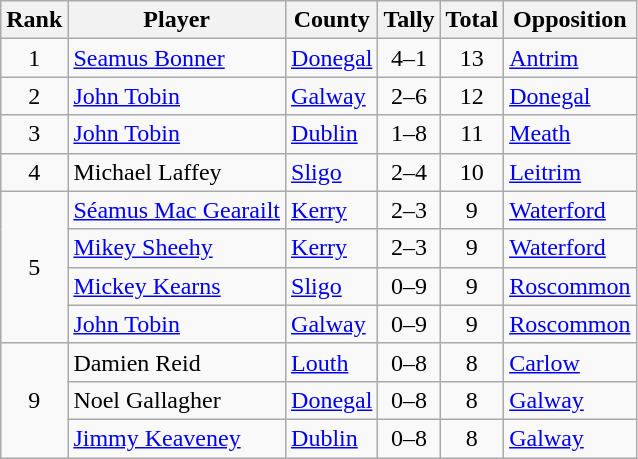<table class="wikitable">
<tr>
<th>Rank</th>
<th>Player</th>
<th>County</th>
<th>Tally</th>
<th>Total</th>
<th>Opposition</th>
</tr>
<tr>
<td rowspan=1 align=center>1</td>
<td><a href='#'>Seamus Bonner</a></td>
<td><a href='#'>Donegal</a></td>
<td align=center>4–1</td>
<td align=center>13</td>
<td><a href='#'>Antrim</a></td>
</tr>
<tr>
<td rowspan=1 align=center>2</td>
<td><a href='#'>John Tobin</a></td>
<td><a href='#'>Galway</a></td>
<td align=center>2–6</td>
<td align=center>12</td>
<td><a href='#'>Donegal</a></td>
</tr>
<tr>
<td rowspan=1 align=center>3</td>
<td><a href='#'>John Tobin</a></td>
<td><a href='#'>Dublin</a></td>
<td align=center>1–8</td>
<td align=center>11</td>
<td><a href='#'>Meath</a></td>
</tr>
<tr>
<td rowspan=1 align=center>4</td>
<td>Michael Laffey</td>
<td><a href='#'>Sligo</a></td>
<td align=center>2–4</td>
<td align=center>10</td>
<td><a href='#'>Leitrim</a></td>
</tr>
<tr>
<td rowspan=4 align=center>5</td>
<td><a href='#'>Séamus Mac Gearailt</a></td>
<td><a href='#'>Kerry</a></td>
<td align=center>2–3</td>
<td align=center>9</td>
<td><a href='#'>Waterford</a></td>
</tr>
<tr>
<td><a href='#'>Mikey Sheehy</a></td>
<td><a href='#'>Kerry</a></td>
<td align=center>2–3</td>
<td align=center>9</td>
<td><a href='#'>Waterford</a></td>
</tr>
<tr>
<td><a href='#'>Mickey Kearns</a></td>
<td><a href='#'>Sligo</a></td>
<td align=center>0–9</td>
<td align=center>9</td>
<td><a href='#'>Roscommon</a></td>
</tr>
<tr>
<td><a href='#'>John Tobin</a></td>
<td><a href='#'>Galway</a></td>
<td align=center>0–9</td>
<td align=center>9</td>
<td><a href='#'>Roscommon</a></td>
</tr>
<tr>
<td rowspan=3 align=center>9</td>
<td>Damien Reid</td>
<td><a href='#'>Louth</a></td>
<td align=center>0–8</td>
<td align=center>8</td>
<td><a href='#'>Carlow</a></td>
</tr>
<tr>
<td>Noel Gallagher</td>
<td><a href='#'>Donegal</a></td>
<td align=center>0–8</td>
<td align=center>8</td>
<td><a href='#'>Galway</a></td>
</tr>
<tr>
<td><a href='#'>Jimmy Keaveney</a></td>
<td><a href='#'>Dublin</a></td>
<td align=center>0–8</td>
<td align=center>8</td>
<td><a href='#'>Galway</a></td>
</tr>
</table>
